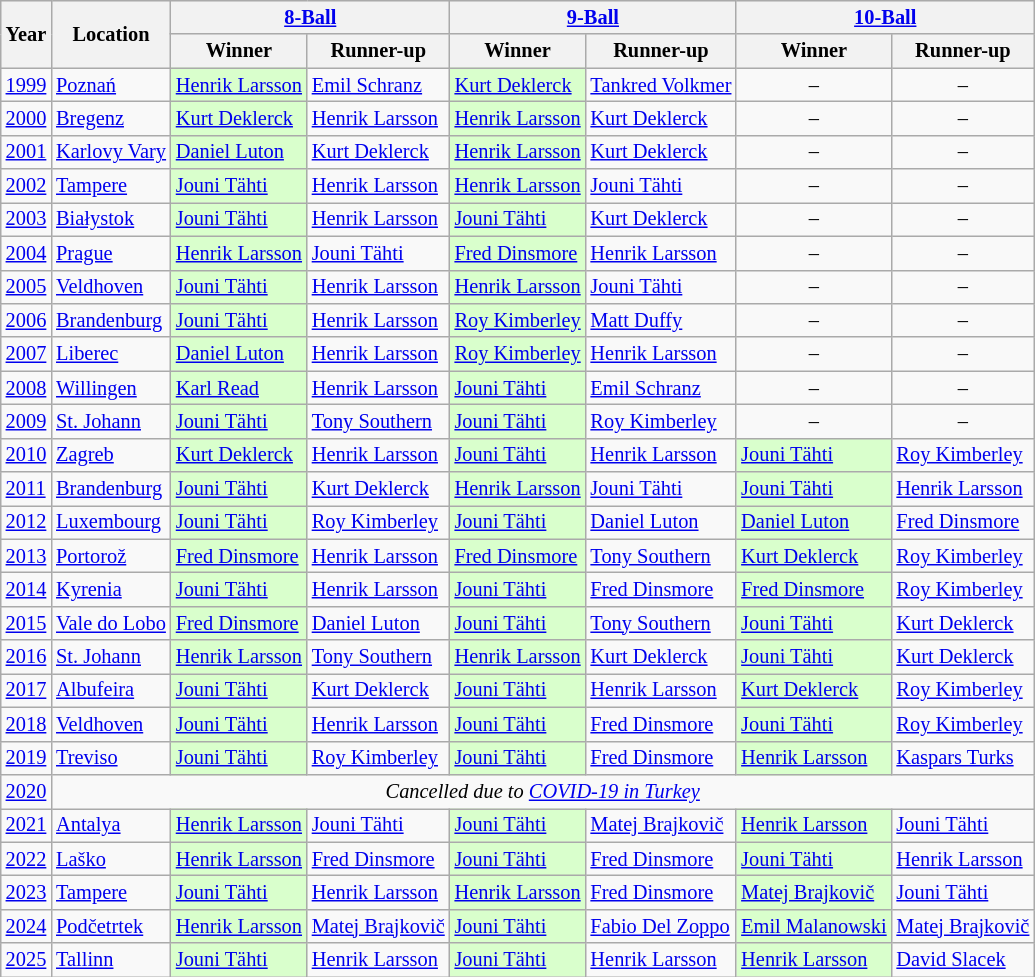<table class="wikitable sortable" style="font-size:85%;">
<tr style="background:#efefef;">
<th rowspan = "2">Year</th>
<th rowspan = "2">Location</th>
<th colspan = "2"><a href='#'>8-Ball</a></th>
<th colspan = "2"><a href='#'>9-Ball</a></th>
<th colspan = "2"><a href='#'>10-Ball</a></th>
</tr>
<tr style="background:#efefef;">
<th>Winner</th>
<th>Runner-up</th>
<th>Winner</th>
<th>Runner-up</th>
<th>Winner</th>
<th>Runner-up</th>
</tr>
<tr>
<td><a href='#'>1999</a></td>
<td> <a href='#'>Poznań</a></td>
<td style="background:#D9FFCC;"> <a href='#'>Henrik Larsson</a></td>
<td> <a href='#'>Emil Schranz</a></td>
<td style="background:#D9FFCC;"> <a href='#'>Kurt Deklerck</a></td>
<td> <a href='#'>Tankred Volkmer</a></td>
<td align="center">–</td>
<td align="center">–</td>
</tr>
<tr>
<td><a href='#'>2000</a></td>
<td> <a href='#'>Bregenz</a></td>
<td style="background:#D9FFCC;"> <a href='#'>Kurt Deklerck</a></td>
<td> <a href='#'>Henrik Larsson</a></td>
<td style="background:#D9FFCC;"> <a href='#'>Henrik Larsson</a></td>
<td> <a href='#'>Kurt Deklerck</a></td>
<td align="center">–</td>
<td align="center">–</td>
</tr>
<tr>
<td><a href='#'>2001</a></td>
<td> <a href='#'>Karlovy Vary</a></td>
<td style="background:#D9FFCC;"> <a href='#'>Daniel Luton</a></td>
<td> <a href='#'>Kurt Deklerck</a></td>
<td style="background:#D9FFCC;"> <a href='#'>Henrik Larsson</a></td>
<td> <a href='#'>Kurt Deklerck</a></td>
<td align="center">–</td>
<td align="center">–</td>
</tr>
<tr>
<td><a href='#'>2002</a></td>
<td> <a href='#'>Tampere</a></td>
<td style="background:#D9FFCC;"> <a href='#'>Jouni Tähti</a></td>
<td> <a href='#'>Henrik Larsson</a></td>
<td style="background:#D9FFCC;"> <a href='#'>Henrik Larsson</a></td>
<td> <a href='#'>Jouni Tähti</a></td>
<td align="center">–</td>
<td align="center">–</td>
</tr>
<tr>
<td><a href='#'>2003</a></td>
<td> <a href='#'>Białystok</a></td>
<td style="background:#D9FFCC;"> <a href='#'>Jouni Tähti</a></td>
<td> <a href='#'>Henrik Larsson</a></td>
<td style="background:#D9FFCC;"> <a href='#'>Jouni Tähti</a></td>
<td> <a href='#'>Kurt Deklerck</a></td>
<td align="center">–</td>
<td align="center">–</td>
</tr>
<tr>
<td><a href='#'>2004</a></td>
<td> <a href='#'>Prague</a></td>
<td style="background:#D9FFCC;"> <a href='#'>Henrik Larsson</a></td>
<td> <a href='#'>Jouni Tähti</a></td>
<td style="background:#D9FFCC;"> <a href='#'>Fred Dinsmore</a></td>
<td> <a href='#'>Henrik Larsson</a></td>
<td align="center">–</td>
<td align="center">–</td>
</tr>
<tr>
<td><a href='#'>2005</a></td>
<td> <a href='#'>Veldhoven</a></td>
<td style="background:#D9FFCC;"> <a href='#'>Jouni Tähti</a></td>
<td> <a href='#'>Henrik Larsson</a></td>
<td style="background:#D9FFCC;"> <a href='#'>Henrik Larsson</a></td>
<td> <a href='#'>Jouni Tähti</a></td>
<td align="center">–</td>
<td align="center">–</td>
</tr>
<tr>
<td><a href='#'>2006</a></td>
<td> <a href='#'>Brandenburg</a></td>
<td style="background:#D9FFCC;"> <a href='#'>Jouni Tähti</a></td>
<td> <a href='#'>Henrik Larsson</a></td>
<td style="background:#D9FFCC;"> <a href='#'>Roy Kimberley</a></td>
<td> <a href='#'>Matt Duffy</a></td>
<td align="center">–</td>
<td align="center">–</td>
</tr>
<tr>
<td><a href='#'>2007</a></td>
<td> <a href='#'>Liberec</a></td>
<td style="background:#D9FFCC;"> <a href='#'>Daniel Luton</a></td>
<td> <a href='#'>Henrik Larsson</a></td>
<td style="background:#D9FFCC;"> <a href='#'>Roy Kimberley</a></td>
<td> <a href='#'>Henrik Larsson</a></td>
<td align="center">–</td>
<td align="center">–</td>
</tr>
<tr>
<td><a href='#'>2008</a></td>
<td> <a href='#'>Willingen</a></td>
<td style="background:#D9FFCC;"> <a href='#'>Karl Read</a></td>
<td> <a href='#'>Henrik Larsson</a></td>
<td style="background:#D9FFCC;"> <a href='#'>Jouni Tähti</a></td>
<td> <a href='#'>Emil Schranz</a></td>
<td align="center">–</td>
<td align="center">–</td>
</tr>
<tr>
<td><a href='#'>2009</a></td>
<td> <a href='#'>St. Johann</a></td>
<td style="background:#D9FFCC;"> <a href='#'>Jouni Tähti</a></td>
<td> <a href='#'>Tony Southern</a></td>
<td style="background:#D9FFCC;"> <a href='#'>Jouni Tähti</a></td>
<td> <a href='#'>Roy Kimberley</a></td>
<td align="center">–</td>
<td align="center">–</td>
</tr>
<tr>
<td><a href='#'>2010</a></td>
<td> <a href='#'>Zagreb</a></td>
<td style="background:#D9FFCC;"> <a href='#'>Kurt Deklerck</a></td>
<td> <a href='#'>Henrik Larsson</a></td>
<td style="background:#D9FFCC;"> <a href='#'>Jouni Tähti</a></td>
<td> <a href='#'>Henrik Larsson</a></td>
<td style="background:#D9FFCC;"> <a href='#'>Jouni Tähti</a></td>
<td> <a href='#'>Roy Kimberley</a></td>
</tr>
<tr>
<td><a href='#'>2011</a></td>
<td> <a href='#'>Brandenburg</a></td>
<td style="background:#D9FFCC;"> <a href='#'>Jouni Tähti</a></td>
<td> <a href='#'>Kurt Deklerck</a></td>
<td style="background:#D9FFCC;"> <a href='#'>Henrik Larsson</a></td>
<td> <a href='#'>Jouni Tähti</a></td>
<td style="background:#D9FFCC;"> <a href='#'>Jouni Tähti</a></td>
<td> <a href='#'>Henrik Larsson</a></td>
</tr>
<tr>
<td><a href='#'>2012</a></td>
<td> <a href='#'>Luxembourg</a></td>
<td style="background:#D9FFCC;"> <a href='#'>Jouni Tähti</a></td>
<td> <a href='#'>Roy Kimberley</a></td>
<td style="background:#D9FFCC;"> <a href='#'>Jouni Tähti</a></td>
<td> <a href='#'>Daniel Luton</a></td>
<td style="background:#D9FFCC;"> <a href='#'>Daniel Luton</a></td>
<td> <a href='#'>Fred Dinsmore</a></td>
</tr>
<tr>
<td><a href='#'>2013</a></td>
<td> <a href='#'>Portorož</a></td>
<td style="background:#D9FFCC;"> <a href='#'>Fred Dinsmore</a></td>
<td> <a href='#'>Henrik Larsson</a></td>
<td style="background:#D9FFCC;"> <a href='#'>Fred Dinsmore</a></td>
<td> <a href='#'>Tony Southern</a></td>
<td style="background:#D9FFCC;"> <a href='#'>Kurt Deklerck</a></td>
<td> <a href='#'>Roy Kimberley</a></td>
</tr>
<tr>
<td><a href='#'>2014</a></td>
<td> <a href='#'>Kyrenia</a></td>
<td style="background:#D9FFCC;"> <a href='#'>Jouni Tähti</a></td>
<td> <a href='#'>Henrik Larsson</a></td>
<td style="background:#D9FFCC;"> <a href='#'>Jouni Tähti</a></td>
<td> <a href='#'>Fred Dinsmore</a></td>
<td style="background:#D9FFCC;"> <a href='#'>Fred Dinsmore</a></td>
<td> <a href='#'>Roy Kimberley</a></td>
</tr>
<tr>
<td><a href='#'>2015</a></td>
<td> <a href='#'>Vale do Lobo</a></td>
<td style="background:#D9FFCC;"> <a href='#'>Fred Dinsmore</a></td>
<td> <a href='#'>Daniel Luton</a></td>
<td style="background:#D9FFCC;"> <a href='#'>Jouni Tähti</a></td>
<td> <a href='#'>Tony Southern</a></td>
<td style="background:#D9FFCC;"> <a href='#'>Jouni Tähti</a></td>
<td> <a href='#'>Kurt Deklerck</a></td>
</tr>
<tr>
<td><a href='#'>2016</a></td>
<td> <a href='#'>St. Johann</a></td>
<td style="background:#D9FFCC;"> <a href='#'>Henrik Larsson</a></td>
<td> <a href='#'>Tony Southern</a></td>
<td style="background:#D9FFCC;"> <a href='#'>Henrik Larsson</a></td>
<td> <a href='#'>Kurt Deklerck</a></td>
<td style="background:#D9FFCC;"> <a href='#'>Jouni Tähti</a></td>
<td> <a href='#'>Kurt Deklerck</a></td>
</tr>
<tr>
<td><a href='#'>2017</a></td>
<td> <a href='#'>Albufeira</a></td>
<td style="background:#D9FFCC;"> <a href='#'>Jouni Tähti</a></td>
<td> <a href='#'>Kurt Deklerck</a></td>
<td style="background:#D9FFCC;"> <a href='#'>Jouni Tähti</a></td>
<td> <a href='#'>Henrik Larsson</a></td>
<td style="background:#D9FFCC;"> <a href='#'>Kurt Deklerck</a></td>
<td> <a href='#'>Roy Kimberley</a></td>
</tr>
<tr>
<td><a href='#'>2018</a></td>
<td> <a href='#'>Veldhoven</a></td>
<td style="background:#D9FFCC;"> <a href='#'>Jouni Tähti</a></td>
<td> <a href='#'>Henrik Larsson</a></td>
<td style="background:#D9FFCC;"> <a href='#'>Jouni Tähti</a></td>
<td> <a href='#'>Fred Dinsmore</a></td>
<td style="background:#D9FFCC;"> <a href='#'>Jouni Tähti</a></td>
<td> <a href='#'>Roy Kimberley</a></td>
</tr>
<tr>
<td><a href='#'>2019</a></td>
<td> <a href='#'>Treviso</a></td>
<td style="background:#D9FFCC;"> <a href='#'>Jouni Tähti</a></td>
<td> <a href='#'>Roy Kimberley</a></td>
<td style="background:#D9FFCC;"> <a href='#'>Jouni Tähti</a></td>
<td> <a href='#'>Fred Dinsmore</a></td>
<td style="background:#D9FFCC;"> <a href='#'>Henrik Larsson</a></td>
<td> <a href='#'>Kaspars Turks</a></td>
</tr>
<tr>
<td><a href='#'>2020</a></td>
<td colspan=9 align="center"><em>Cancelled due to <a href='#'>COVID-19 in Turkey</a></em></td>
</tr>
<tr>
<td><a href='#'>2021</a></td>
<td> <a href='#'>Antalya</a></td>
<td style="background:#D9FFCC;"> <a href='#'>Henrik Larsson</a></td>
<td> <a href='#'>Jouni Tähti</a></td>
<td style="background:#D9FFCC;"> <a href='#'>Jouni Tähti</a></td>
<td> <a href='#'>Matej Brajkovič</a></td>
<td style="background:#D9FFCC;"> <a href='#'>Henrik Larsson</a></td>
<td> <a href='#'>Jouni Tähti</a></td>
</tr>
<tr>
<td><a href='#'>2022</a></td>
<td> <a href='#'>Laško</a></td>
<td style="background:#D9FFCC;"> <a href='#'>Henrik Larsson</a></td>
<td> <a href='#'>Fred Dinsmore</a></td>
<td style="background:#D9FFCC;"> <a href='#'>Jouni Tähti</a></td>
<td> <a href='#'>Fred Dinsmore</a></td>
<td style="background:#D9FFCC;"> <a href='#'>Jouni Tähti</a></td>
<td> <a href='#'>Henrik Larsson</a></td>
</tr>
<tr>
<td><a href='#'>2023</a></td>
<td> <a href='#'>Tampere</a></td>
<td style="background:#D9FFCC;"> <a href='#'>Jouni Tähti</a></td>
<td> <a href='#'>Henrik Larsson</a></td>
<td style="background:#D9FFCC;"> <a href='#'>Henrik Larsson</a></td>
<td> <a href='#'>Fred Dinsmore</a></td>
<td style="background:#D9FFCC;"> <a href='#'>Matej Brajkovič</a></td>
<td> <a href='#'>Jouni Tähti</a></td>
</tr>
<tr>
<td><a href='#'>2024</a></td>
<td> <a href='#'>Podčetrtek</a></td>
<td style="background:#D9FFCC;"> <a href='#'>Henrik Larsson</a></td>
<td> <a href='#'>Matej Brajkovič</a></td>
<td style="background:#D9FFCC;"> <a href='#'>Jouni Tähti</a></td>
<td> <a href='#'>Fabio Del Zoppo</a></td>
<td style="background:#D9FFCC;"> <a href='#'>Emil Malanowski</a></td>
<td> <a href='#'>Matej Brajkovič</a></td>
</tr>
<tr>
<td><a href='#'>2025</a></td>
<td> <a href='#'>Tallinn</a></td>
<td style="background:#D9FFCC;"> <a href='#'>Jouni Tähti</a></td>
<td> <a href='#'>Henrik Larsson</a></td>
<td style="background:#D9FFCC;"> <a href='#'>Jouni Tähti</a></td>
<td> <a href='#'>Henrik Larsson</a></td>
<td style="background:#D9FFCC;"> <a href='#'>Henrik Larsson</a></td>
<td> <a href='#'>David Slacek</a></td>
</tr>
</table>
